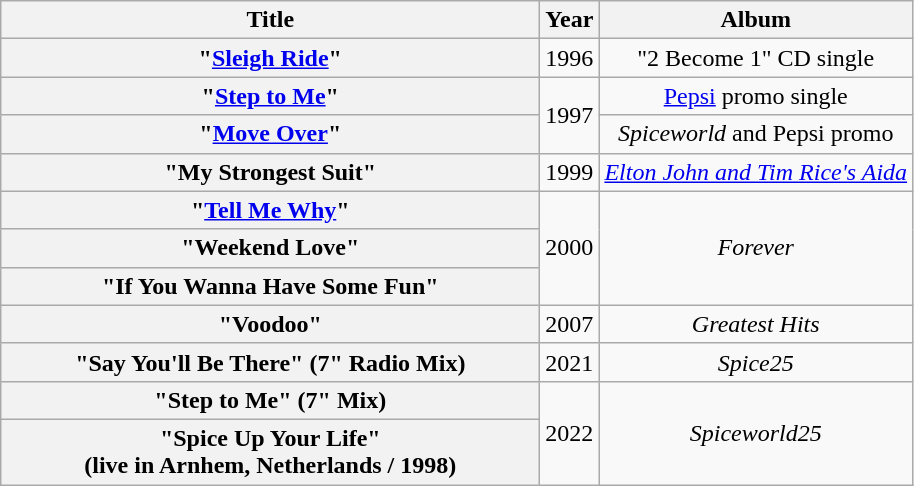<table class="wikitable plainrowheaders" style="text-align:center;">
<tr>
<th scope="col" style="width:22em;">Title</th>
<th scope="col">Year</th>
<th scope="col">Album</th>
</tr>
<tr>
<th scope="row">"<a href='#'>Sleigh Ride</a>"</th>
<td>1996</td>
<td>"2 Become 1" CD single</td>
</tr>
<tr>
<th scope="row">"<a href='#'>Step to Me</a>"</th>
<td rowspan="2">1997</td>
<td><a href='#'>Pepsi</a> promo single</td>
</tr>
<tr>
<th scope="row">"<a href='#'>Move Over</a>"</th>
<td><em>Spiceworld</em> and Pepsi promo</td>
</tr>
<tr>
<th scope="row">"My Strongest Suit"</th>
<td>1999</td>
<td><em><a href='#'>Elton John and Tim Rice's Aida</a></em></td>
</tr>
<tr>
<th scope="row">"<a href='#'>Tell Me Why</a>"</th>
<td rowspan="3">2000</td>
<td rowspan="3"><em>Forever</em></td>
</tr>
<tr>
<th scope="row">"Weekend Love"</th>
</tr>
<tr>
<th scope="row">"If You Wanna Have Some Fun"</th>
</tr>
<tr>
<th scope="row">"Voodoo"</th>
<td>2007</td>
<td><em>Greatest Hits</em></td>
</tr>
<tr>
<th scope="row">"Say You'll Be There" (7" Radio Mix)</th>
<td>2021</td>
<td><em>Spice25</em></td>
</tr>
<tr>
<th scope="row">"Step to Me" (7" Mix)</th>
<td rowspan="2">2022</td>
<td rowspan="2"><em>Spiceworld25</em></td>
</tr>
<tr>
<th scope="row">"Spice Up Your Life" <br>(live in Arnhem, Netherlands / 1998)</th>
</tr>
</table>
